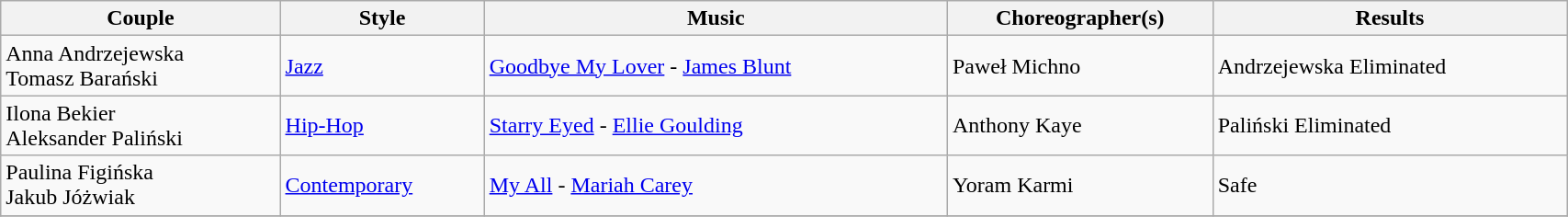<table class="wikitable" width="90%">
<tr>
<th>Couple</th>
<th>Style</th>
<th>Music</th>
<th>Choreographer(s)</th>
<th>Results</th>
</tr>
<tr>
<td>Anna Andrzejewska<br>Tomasz Barański</td>
<td><a href='#'>Jazz</a></td>
<td><a href='#'>Goodbye My Lover</a> - <a href='#'>James Blunt</a></td>
<td>Paweł Michno</td>
<td>Andrzejewska Eliminated</td>
</tr>
<tr>
<td>Ilona Bekier<br>Aleksander Paliński</td>
<td><a href='#'>Hip-Hop</a></td>
<td><a href='#'>Starry Eyed</a> - <a href='#'>Ellie Goulding</a></td>
<td>Anthony Kaye</td>
<td>Paliński Eliminated</td>
</tr>
<tr>
<td>Paulina Figińska<br>Jakub Jóżwiak</td>
<td><a href='#'>Contemporary</a></td>
<td><a href='#'>My All</a> - <a href='#'>Mariah Carey</a></td>
<td>Yoram Karmi</td>
<td>Safe</td>
</tr>
<tr>
</tr>
</table>
